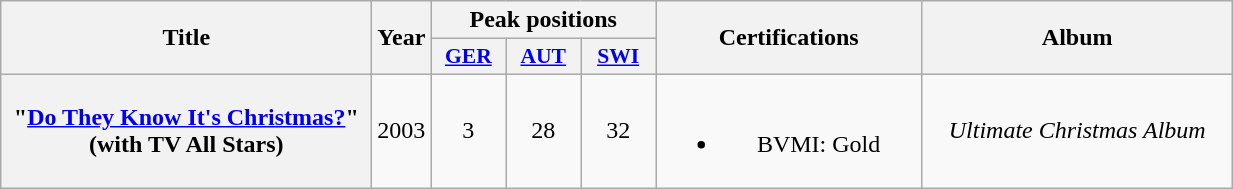<table class="wikitable plainrowheaders" style="text-align:center;">
<tr>
<th align="center" rowspan="2" width="240">Title</th>
<th align="center" rowspan="2" width="10">Year</th>
<th align="center" colspan="3" width="20">Peak positions</th>
<th align="center" rowspan="2" width="170">Certifications</th>
<th align="center" rowspan="2" width="200">Album</th>
</tr>
<tr>
<th scope="col" style="width:3em;font-size:90%;"><a href='#'>GER</a><br></th>
<th scope="col" style="width:3em;font-size:90%;"><a href='#'>AUT</a><br></th>
<th scope="col" style="width:3em;font-size:90%;"><a href='#'>SWI</a><br></th>
</tr>
<tr>
<th scope="row">"<a href='#'>Do They Know It's Christmas?</a>" <br><span>(with TV All Stars)</span></th>
<td>2003</td>
<td>3</td>
<td>28</td>
<td>32</td>
<td><br><ul><li>BVMI: Gold</li></ul></td>
<td><em>Ultimate Christmas Album</em></td>
</tr>
</table>
